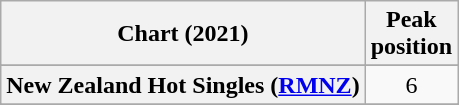<table class="wikitable sortable plainrowheaders" style="text-align:center">
<tr>
<th scope="col">Chart (2021)</th>
<th scope="col">Peak<br>position</th>
</tr>
<tr>
</tr>
<tr>
</tr>
<tr>
</tr>
<tr>
<th scope="row">New Zealand Hot Singles (<a href='#'>RMNZ</a>)</th>
<td>6</td>
</tr>
<tr>
</tr>
<tr>
</tr>
<tr>
</tr>
<tr>
</tr>
</table>
